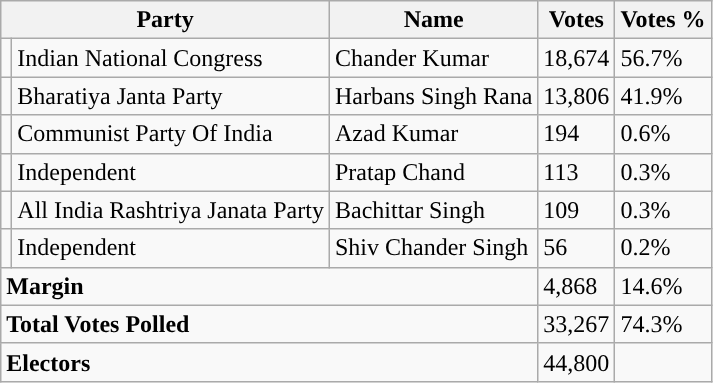<table class="wikitable sortable">
<tr>
<th colspan="2" rowspan="1">Party</th>
<th colspan="1" rowspan="1">Name</th>
<th colspan="1" rowspan="1">Votes</th>
<th colspan="1" rowspan="1">Votes %</th>
</tr>
<tr>
<td></td>
<td>Indian National Congress</td>
<td>Chander Kumar</td>
<td>18,674</td>
<td>56.7%</td>
</tr>
<tr>
<td></td>
<td>Bharatiya Janta Party</td>
<td>Harbans Singh Rana</td>
<td>13,806</td>
<td>41.9%</td>
</tr>
<tr>
<td></td>
<td>Communist Party Of India</td>
<td>Azad Kumar</td>
<td>194</td>
<td>0.6%</td>
</tr>
<tr>
<td></td>
<td>Independent</td>
<td>Pratap Chand</td>
<td>113</td>
<td>0.3%</td>
</tr>
<tr>
<td></td>
<td>All India Rashtriya Janata Party</td>
<td>Bachittar Singh</td>
<td>109</td>
<td>0.3%</td>
</tr>
<tr>
<td></td>
<td>Independent</td>
<td>Shiv Chander Singh</td>
<td>56</td>
<td>0.2%</td>
</tr>
<tr>
<td colspan="3"><strong>Margin</strong></td>
<td>4,868</td>
<td>14.6%</td>
</tr>
<tr>
<td colspan="3"><strong>Total Votes Polled</strong></td>
<td>33,267</td>
<td>74.3%</td>
</tr>
<tr>
<td colspan="3"><strong>Electors</strong></td>
<td>44,800</td>
<td></td>
</tr>
</table>
